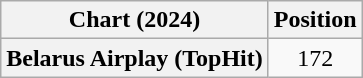<table class="wikitable plainrowheaders" style="text-align:center">
<tr>
<th scope="col">Chart (2024)</th>
<th scope="col">Position</th>
</tr>
<tr>
<th scope="row">Belarus Airplay (TopHit)</th>
<td>172</td>
</tr>
</table>
